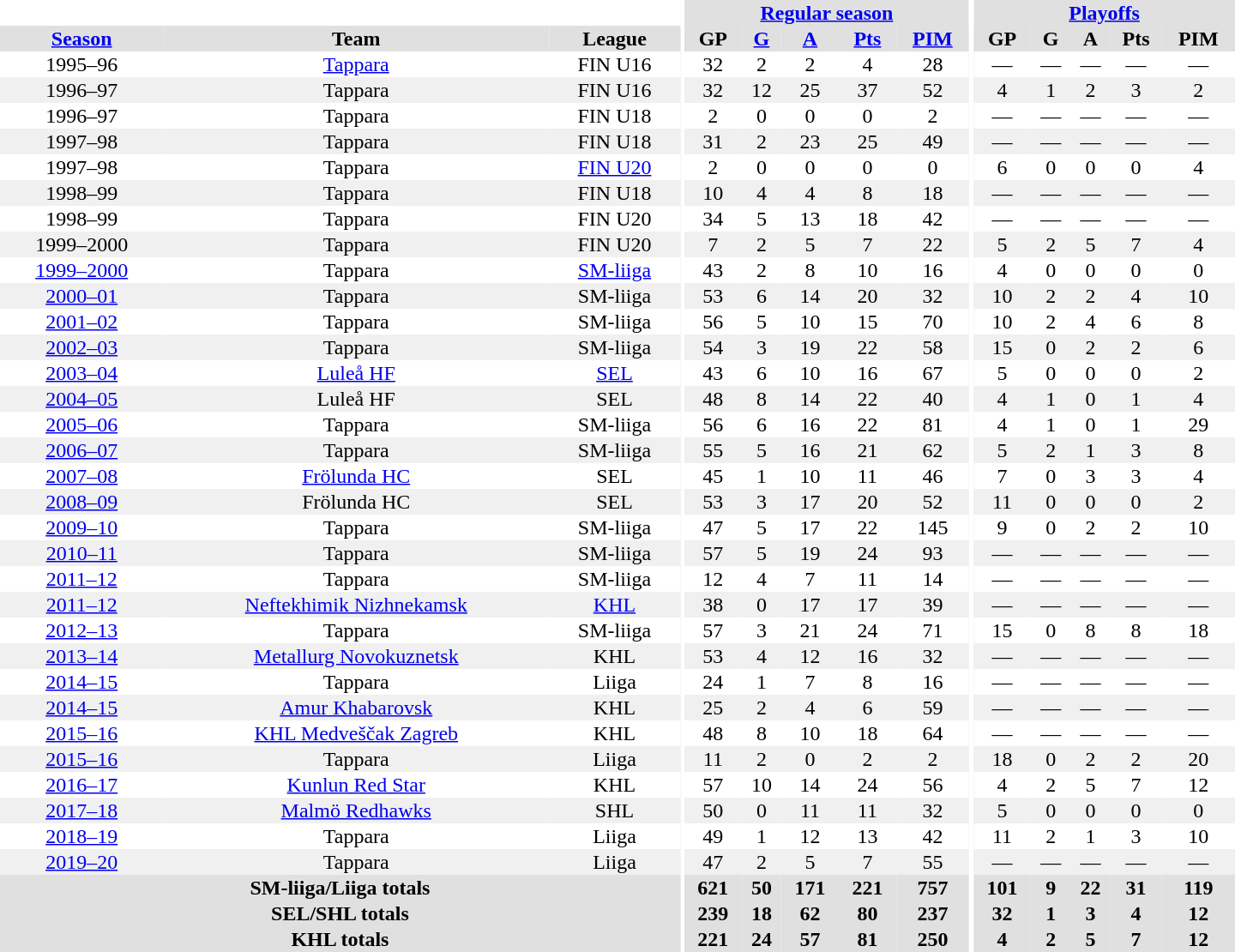<table border="0" cellpadding="1" cellspacing="0" style="text-align:center; width:60em">
<tr bgcolor="#e0e0e0">
<th colspan="3" bgcolor="#ffffff"></th>
<th rowspan="99" bgcolor="#ffffff"></th>
<th colspan="5"><a href='#'>Regular season</a></th>
<th rowspan="99" bgcolor="#ffffff"></th>
<th colspan="5"><a href='#'>Playoffs</a></th>
</tr>
<tr bgcolor="#e0e0e0">
<th><a href='#'>Season</a></th>
<th>Team</th>
<th>League</th>
<th>GP</th>
<th><a href='#'>G</a></th>
<th><a href='#'>A</a></th>
<th><a href='#'>Pts</a></th>
<th><a href='#'>PIM</a></th>
<th>GP</th>
<th>G</th>
<th>A</th>
<th>Pts</th>
<th>PIM</th>
</tr>
<tr>
<td>1995–96</td>
<td><a href='#'>Tappara</a></td>
<td>FIN U16</td>
<td>32</td>
<td>2</td>
<td>2</td>
<td>4</td>
<td>28</td>
<td>—</td>
<td>—</td>
<td>—</td>
<td>—</td>
<td>—</td>
</tr>
<tr bgcolor="#f0f0f0">
<td>1996–97</td>
<td>Tappara</td>
<td>FIN U16</td>
<td>32</td>
<td>12</td>
<td>25</td>
<td>37</td>
<td>52</td>
<td>4</td>
<td>1</td>
<td>2</td>
<td>3</td>
<td>2</td>
</tr>
<tr>
<td>1996–97</td>
<td>Tappara</td>
<td>FIN U18</td>
<td>2</td>
<td>0</td>
<td>0</td>
<td>0</td>
<td>2</td>
<td>—</td>
<td>—</td>
<td>—</td>
<td>—</td>
<td>—</td>
</tr>
<tr bgcolor="#f0f0f0">
<td>1997–98</td>
<td>Tappara</td>
<td>FIN U18</td>
<td>31</td>
<td>2</td>
<td>23</td>
<td>25</td>
<td>49</td>
<td>—</td>
<td>—</td>
<td>—</td>
<td>—</td>
<td>—</td>
</tr>
<tr>
<td>1997–98</td>
<td>Tappara</td>
<td><a href='#'>FIN U20</a></td>
<td>2</td>
<td>0</td>
<td>0</td>
<td>0</td>
<td>0</td>
<td>6</td>
<td>0</td>
<td>0</td>
<td>0</td>
<td>4</td>
</tr>
<tr bgcolor="#f0f0f0">
<td>1998–99</td>
<td>Tappara</td>
<td>FIN U18</td>
<td>10</td>
<td>4</td>
<td>4</td>
<td>8</td>
<td>18</td>
<td>—</td>
<td>—</td>
<td>—</td>
<td>—</td>
<td>—</td>
</tr>
<tr>
<td>1998–99</td>
<td>Tappara</td>
<td>FIN U20</td>
<td>34</td>
<td>5</td>
<td>13</td>
<td>18</td>
<td>42</td>
<td>—</td>
<td>—</td>
<td>—</td>
<td>—</td>
<td>—</td>
</tr>
<tr bgcolor="#f0f0f0">
<td>1999–2000</td>
<td>Tappara</td>
<td>FIN U20</td>
<td>7</td>
<td>2</td>
<td>5</td>
<td>7</td>
<td>22</td>
<td>5</td>
<td>2</td>
<td>5</td>
<td>7</td>
<td>4</td>
</tr>
<tr>
<td><a href='#'>1999–2000</a></td>
<td>Tappara</td>
<td><a href='#'>SM-liiga</a></td>
<td>43</td>
<td>2</td>
<td>8</td>
<td>10</td>
<td>16</td>
<td>4</td>
<td>0</td>
<td>0</td>
<td>0</td>
<td>0</td>
</tr>
<tr bgcolor="#f0f0f0">
<td><a href='#'>2000–01</a></td>
<td>Tappara</td>
<td>SM-liiga</td>
<td>53</td>
<td>6</td>
<td>14</td>
<td>20</td>
<td>32</td>
<td>10</td>
<td>2</td>
<td>2</td>
<td>4</td>
<td>10</td>
</tr>
<tr>
<td><a href='#'>2001–02</a></td>
<td>Tappara</td>
<td>SM-liiga</td>
<td>56</td>
<td>5</td>
<td>10</td>
<td>15</td>
<td>70</td>
<td>10</td>
<td>2</td>
<td>4</td>
<td>6</td>
<td>8</td>
</tr>
<tr bgcolor="#f0f0f0">
<td><a href='#'>2002–03</a></td>
<td>Tappara</td>
<td>SM-liiga</td>
<td>54</td>
<td>3</td>
<td>19</td>
<td>22</td>
<td>58</td>
<td>15</td>
<td>0</td>
<td>2</td>
<td>2</td>
<td>6</td>
</tr>
<tr>
<td><a href='#'>2003–04</a></td>
<td><a href='#'>Luleå HF</a></td>
<td><a href='#'>SEL</a></td>
<td>43</td>
<td>6</td>
<td>10</td>
<td>16</td>
<td>67</td>
<td>5</td>
<td>0</td>
<td>0</td>
<td>0</td>
<td>2</td>
</tr>
<tr bgcolor="#f0f0f0">
<td><a href='#'>2004–05</a></td>
<td>Luleå HF</td>
<td>SEL</td>
<td>48</td>
<td>8</td>
<td>14</td>
<td>22</td>
<td>40</td>
<td>4</td>
<td>1</td>
<td>0</td>
<td>1</td>
<td>4</td>
</tr>
<tr>
<td><a href='#'>2005–06</a></td>
<td>Tappara</td>
<td>SM-liiga</td>
<td>56</td>
<td>6</td>
<td>16</td>
<td>22</td>
<td>81</td>
<td>4</td>
<td>1</td>
<td>0</td>
<td>1</td>
<td>29</td>
</tr>
<tr bgcolor="#f0f0f0">
<td><a href='#'>2006–07</a></td>
<td>Tappara</td>
<td>SM-liiga</td>
<td>55</td>
<td>5</td>
<td>16</td>
<td>21</td>
<td>62</td>
<td>5</td>
<td>2</td>
<td>1</td>
<td>3</td>
<td>8</td>
</tr>
<tr>
<td><a href='#'>2007–08</a></td>
<td><a href='#'>Frölunda HC</a></td>
<td>SEL</td>
<td>45</td>
<td>1</td>
<td>10</td>
<td>11</td>
<td>46</td>
<td>7</td>
<td>0</td>
<td>3</td>
<td>3</td>
<td>4</td>
</tr>
<tr bgcolor="#f0f0f0">
<td><a href='#'>2008–09</a></td>
<td>Frölunda HC</td>
<td>SEL</td>
<td>53</td>
<td>3</td>
<td>17</td>
<td>20</td>
<td>52</td>
<td>11</td>
<td>0</td>
<td>0</td>
<td>0</td>
<td>2</td>
</tr>
<tr>
<td><a href='#'>2009–10</a></td>
<td>Tappara</td>
<td>SM-liiga</td>
<td>47</td>
<td>5</td>
<td>17</td>
<td>22</td>
<td>145</td>
<td>9</td>
<td>0</td>
<td>2</td>
<td>2</td>
<td>10</td>
</tr>
<tr bgcolor="#f0f0f0">
<td><a href='#'>2010–11</a></td>
<td>Tappara</td>
<td>SM-liiga</td>
<td>57</td>
<td>5</td>
<td>19</td>
<td>24</td>
<td>93</td>
<td>—</td>
<td>—</td>
<td>—</td>
<td>—</td>
<td>—</td>
</tr>
<tr>
<td><a href='#'>2011–12</a></td>
<td>Tappara</td>
<td>SM-liiga</td>
<td>12</td>
<td>4</td>
<td>7</td>
<td>11</td>
<td>14</td>
<td>—</td>
<td>—</td>
<td>—</td>
<td>—</td>
<td>—</td>
</tr>
<tr bgcolor="#f0f0f0">
<td><a href='#'>2011–12</a></td>
<td><a href='#'>Neftekhimik Nizhnekamsk</a></td>
<td><a href='#'>KHL</a></td>
<td>38</td>
<td>0</td>
<td>17</td>
<td>17</td>
<td>39</td>
<td>—</td>
<td>—</td>
<td>—</td>
<td>—</td>
<td>—</td>
</tr>
<tr>
<td><a href='#'>2012–13</a></td>
<td>Tappara</td>
<td>SM-liiga</td>
<td>57</td>
<td>3</td>
<td>21</td>
<td>24</td>
<td>71</td>
<td>15</td>
<td>0</td>
<td>8</td>
<td>8</td>
<td>18</td>
</tr>
<tr bgcolor="#f0f0f0">
<td><a href='#'>2013–14</a></td>
<td><a href='#'>Metallurg Novokuznetsk</a></td>
<td>KHL</td>
<td>53</td>
<td>4</td>
<td>12</td>
<td>16</td>
<td>32</td>
<td>—</td>
<td>—</td>
<td>—</td>
<td>—</td>
<td>—</td>
</tr>
<tr>
<td><a href='#'>2014–15</a></td>
<td>Tappara</td>
<td>Liiga</td>
<td>24</td>
<td>1</td>
<td>7</td>
<td>8</td>
<td>16</td>
<td>—</td>
<td>—</td>
<td>—</td>
<td>—</td>
<td>—</td>
</tr>
<tr bgcolor="#f0f0f0">
<td><a href='#'>2014–15</a></td>
<td><a href='#'>Amur Khabarovsk</a></td>
<td>KHL</td>
<td>25</td>
<td>2</td>
<td>4</td>
<td>6</td>
<td>59</td>
<td>—</td>
<td>—</td>
<td>—</td>
<td>—</td>
<td>—</td>
</tr>
<tr>
<td><a href='#'>2015–16</a></td>
<td><a href='#'>KHL Medveščak Zagreb</a></td>
<td>KHL</td>
<td>48</td>
<td>8</td>
<td>10</td>
<td>18</td>
<td>64</td>
<td>—</td>
<td>—</td>
<td>—</td>
<td>—</td>
<td>—</td>
</tr>
<tr bgcolor="#f0f0f0">
<td><a href='#'>2015–16</a></td>
<td>Tappara</td>
<td>Liiga</td>
<td>11</td>
<td>2</td>
<td>0</td>
<td>2</td>
<td>2</td>
<td>18</td>
<td>0</td>
<td>2</td>
<td>2</td>
<td>20</td>
</tr>
<tr>
<td><a href='#'>2016–17</a></td>
<td><a href='#'>Kunlun Red Star</a></td>
<td>KHL</td>
<td>57</td>
<td>10</td>
<td>14</td>
<td>24</td>
<td>56</td>
<td>4</td>
<td>2</td>
<td>5</td>
<td>7</td>
<td>12</td>
</tr>
<tr bgcolor="#f0f0f0">
<td><a href='#'>2017–18</a></td>
<td><a href='#'>Malmö Redhawks</a></td>
<td>SHL</td>
<td>50</td>
<td>0</td>
<td>11</td>
<td>11</td>
<td>32</td>
<td>5</td>
<td>0</td>
<td>0</td>
<td>0</td>
<td>0</td>
</tr>
<tr>
<td><a href='#'>2018–19</a></td>
<td>Tappara</td>
<td>Liiga</td>
<td>49</td>
<td>1</td>
<td>12</td>
<td>13</td>
<td>42</td>
<td>11</td>
<td>2</td>
<td>1</td>
<td>3</td>
<td>10</td>
</tr>
<tr bgcolor="#f0f0f0">
<td><a href='#'>2019–20</a></td>
<td>Tappara</td>
<td>Liiga</td>
<td>47</td>
<td>2</td>
<td>5</td>
<td>7</td>
<td>55</td>
<td>—</td>
<td>—</td>
<td>—</td>
<td>—</td>
<td>—</td>
</tr>
<tr bgcolor="#e0e0e0">
<th colspan="3">SM-liiga/Liiga totals</th>
<th>621</th>
<th>50</th>
<th>171</th>
<th>221</th>
<th>757</th>
<th>101</th>
<th>9</th>
<th>22</th>
<th>31</th>
<th>119</th>
</tr>
<tr bgcolor="#e0e0e0">
<th colspan="3">SEL/SHL totals</th>
<th>239</th>
<th>18</th>
<th>62</th>
<th>80</th>
<th>237</th>
<th>32</th>
<th>1</th>
<th>3</th>
<th>4</th>
<th>12</th>
</tr>
<tr bgcolor="#e0e0e0">
<th colspan="3">KHL totals</th>
<th>221</th>
<th>24</th>
<th>57</th>
<th>81</th>
<th>250</th>
<th>4</th>
<th>2</th>
<th>5</th>
<th>7</th>
<th>12</th>
</tr>
</table>
